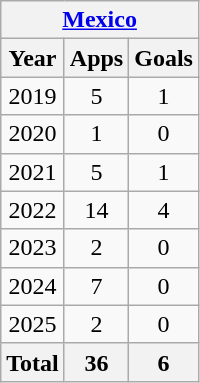<table class="wikitable" style="text-align:center">
<tr>
<th colspan=3><a href='#'>Mexico</a></th>
</tr>
<tr>
<th>Year</th>
<th>Apps</th>
<th>Goals</th>
</tr>
<tr>
<td>2019</td>
<td>5</td>
<td>1</td>
</tr>
<tr>
<td>2020</td>
<td>1</td>
<td>0</td>
</tr>
<tr>
<td>2021</td>
<td>5</td>
<td>1</td>
</tr>
<tr>
<td>2022</td>
<td>14</td>
<td>4</td>
</tr>
<tr>
<td>2023</td>
<td>2</td>
<td>0</td>
</tr>
<tr>
<td>2024</td>
<td>7</td>
<td>0</td>
</tr>
<tr>
<td>2025</td>
<td>2</td>
<td>0</td>
</tr>
<tr>
<th>Total</th>
<th>36</th>
<th>6</th>
</tr>
</table>
